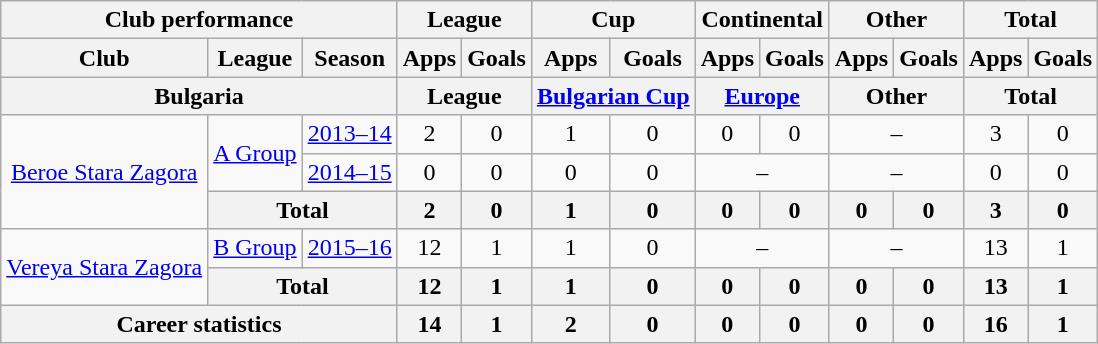<table class="wikitable" style="text-align: center">
<tr>
<th Colspan="3">Club performance</th>
<th Colspan="2">League</th>
<th Colspan="2">Cup</th>
<th Colspan="2">Continental</th>
<th Colspan="2">Other</th>
<th Colspan="3">Total</th>
</tr>
<tr>
<th>Club</th>
<th>League</th>
<th>Season</th>
<th>Apps</th>
<th>Goals</th>
<th>Apps</th>
<th>Goals</th>
<th>Apps</th>
<th>Goals</th>
<th>Apps</th>
<th>Goals</th>
<th>Apps</th>
<th>Goals</th>
</tr>
<tr>
<th Colspan="3">Bulgaria</th>
<th Colspan="2">League</th>
<th Colspan="2"><a href='#'>Bulgarian Cup</a></th>
<th Colspan="2"><a href='#'>Europe</a></th>
<th Colspan="2">Other</th>
<th Colspan="2">Total</th>
</tr>
<tr>
<td rowspan="3" valign="center"><a href='#'>Beroe Stara Zagora</a></td>
<td rowspan="2"><a href='#'>A Group</a></td>
<td><a href='#'>2013–14</a></td>
<td>2</td>
<td>0</td>
<td>1</td>
<td>0</td>
<td>0</td>
<td>0</td>
<td colspan="2">–</td>
<td>3</td>
<td>0</td>
</tr>
<tr>
<td><a href='#'>2014–15</a></td>
<td>0</td>
<td>0</td>
<td>0</td>
<td>0</td>
<td colspan="2">–</td>
<td colspan="2">–</td>
<td>0</td>
<td>0</td>
</tr>
<tr>
<th colspan=2>Total</th>
<th>2</th>
<th>0</th>
<th>1</th>
<th>0</th>
<th>0</th>
<th>0</th>
<th>0</th>
<th>0</th>
<th>3</th>
<th>0</th>
</tr>
<tr>
<td rowspan="2" valign="center"><a href='#'>Vereya Stara Zagora</a></td>
<td rowspan="1"><a href='#'>B Group</a></td>
<td><a href='#'>2015–16</a></td>
<td>12</td>
<td>1</td>
<td>1</td>
<td>0</td>
<td colspan="2">–</td>
<td colspan="2">–</td>
<td>13</td>
<td>1</td>
</tr>
<tr>
<th colspan=2>Total</th>
<th>12</th>
<th>1</th>
<th>1</th>
<th>0</th>
<th>0</th>
<th>0</th>
<th>0</th>
<th>0</th>
<th>13</th>
<th>1</th>
</tr>
<tr>
<th colspan="3">Career statistics</th>
<th>14</th>
<th>1</th>
<th>2</th>
<th>0</th>
<th>0</th>
<th>0</th>
<th>0</th>
<th>0</th>
<th>16</th>
<th>1</th>
</tr>
</table>
